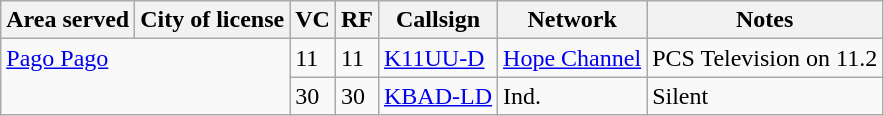<table class="sortable wikitable" style="margin: 1em 1em 1em 0; background: #f9f9f9;">
<tr>
<th>Area served</th>
<th>City of license</th>
<th>VC</th>
<th>RF</th>
<th>Callsign</th>
<th>Network</th>
<th class="unsortable">Notes</th>
</tr>
<tr style="vertical-align: top; text-align: left;">
<td colspan="2" rowspan="2"><a href='#'>Pago Pago</a></td>
<td>11</td>
<td>11</td>
<td><a href='#'>K11UU-D</a></td>
<td><a href='#'>Hope Channel</a></td>
<td>PCS Television on 11.2</td>
</tr>
<tr style="vertical-align: top; text-align: left;">
<td>30</td>
<td>30</td>
<td><a href='#'>KBAD-LD</a></td>
<td>Ind.</td>
<td>Silent</td>
</tr>
</table>
